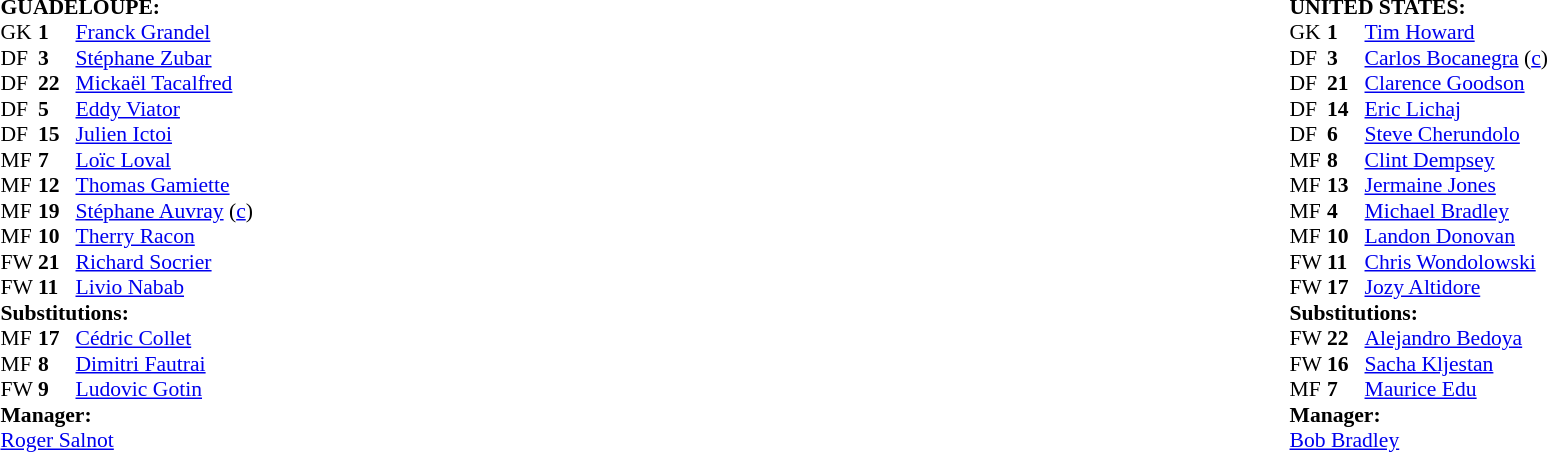<table width="100%">
<tr>
<td valign="top" width="50%"><br><table style="font-size: 90%" cellspacing="0" cellpadding="0">
<tr>
<td colspan=4><br><strong>GUADELOUPE:</strong></td>
</tr>
<tr>
<th width="25"></th>
<th width="25"></th>
</tr>
<tr>
<td>GK</td>
<td><strong>1</strong></td>
<td><a href='#'>Franck Grandel</a></td>
</tr>
<tr>
<td>DF</td>
<td><strong>3</strong></td>
<td><a href='#'>Stéphane Zubar</a></td>
<td></td>
</tr>
<tr>
<td>DF</td>
<td><strong>22</strong></td>
<td><a href='#'>Mickaël Tacalfred</a></td>
</tr>
<tr>
<td>DF</td>
<td><strong>5</strong></td>
<td><a href='#'>Eddy Viator</a></td>
<td></td>
</tr>
<tr>
<td>DF</td>
<td><strong>15</strong></td>
<td><a href='#'>Julien Ictoi</a></td>
</tr>
<tr>
<td>MF</td>
<td><strong>7</strong></td>
<td><a href='#'>Loïc Loval</a></td>
<td></td>
<td></td>
</tr>
<tr>
<td>MF</td>
<td><strong>12</strong></td>
<td><a href='#'>Thomas Gamiette</a></td>
</tr>
<tr>
<td>MF</td>
<td><strong>19</strong></td>
<td><a href='#'>Stéphane Auvray</a> (<a href='#'>c</a>)</td>
<td></td>
</tr>
<tr>
<td>MF</td>
<td><strong>10</strong></td>
<td><a href='#'>Therry Racon</a></td>
<td></td>
<td></td>
</tr>
<tr>
<td>FW</td>
<td><strong>21</strong></td>
<td><a href='#'>Richard Socrier</a></td>
</tr>
<tr>
<td>FW</td>
<td><strong>11</strong></td>
<td><a href='#'>Livio Nabab</a></td>
<td></td>
<td></td>
</tr>
<tr>
<td colspan=3><strong>Substitutions:</strong></td>
</tr>
<tr>
<td>MF</td>
<td><strong>17</strong></td>
<td><a href='#'>Cédric Collet</a></td>
<td></td>
<td></td>
</tr>
<tr>
<td>MF</td>
<td><strong>8</strong></td>
<td><a href='#'>Dimitri Fautrai</a></td>
<td></td>
<td></td>
</tr>
<tr>
<td>FW</td>
<td><strong>9</strong></td>
<td><a href='#'>Ludovic Gotin</a></td>
<td></td>
<td></td>
</tr>
<tr>
<td colspan=3><strong>Manager:</strong></td>
</tr>
<tr>
<td colspan=3><a href='#'>Roger Salnot</a></td>
</tr>
</table>
</td>
<td valign="top"></td>
<td valign="top" width="50%"><br><table style="font-size: 90%" cellspacing="0" cellpadding="0" align="center">
<tr>
<td colspan=4><br><strong>UNITED STATES:</strong></td>
</tr>
<tr>
<th width=25></th>
<th width=25></th>
</tr>
<tr>
<td>GK</td>
<td><strong>1</strong></td>
<td><a href='#'>Tim Howard</a></td>
</tr>
<tr>
<td>DF</td>
<td><strong>3</strong></td>
<td><a href='#'>Carlos Bocanegra</a> (<a href='#'>c</a>)</td>
</tr>
<tr>
<td>DF</td>
<td><strong>21</strong></td>
<td><a href='#'>Clarence Goodson</a></td>
</tr>
<tr>
<td>DF</td>
<td><strong>14</strong></td>
<td><a href='#'>Eric Lichaj</a></td>
</tr>
<tr>
<td>DF</td>
<td><strong>6</strong></td>
<td><a href='#'>Steve Cherundolo</a></td>
</tr>
<tr>
<td>MF</td>
<td><strong>8</strong></td>
<td><a href='#'>Clint Dempsey</a></td>
</tr>
<tr>
<td>MF</td>
<td><strong>13</strong></td>
<td><a href='#'>Jermaine Jones</a></td>
</tr>
<tr>
<td>MF</td>
<td><strong>4</strong></td>
<td><a href='#'>Michael Bradley</a></td>
<td></td>
<td></td>
</tr>
<tr>
<td>MF</td>
<td><strong>10</strong></td>
<td><a href='#'>Landon Donovan</a></td>
</tr>
<tr>
<td>FW</td>
<td><strong>11</strong></td>
<td><a href='#'>Chris Wondolowski</a></td>
<td></td>
<td></td>
</tr>
<tr>
<td>FW</td>
<td><strong>17</strong></td>
<td><a href='#'>Jozy Altidore</a></td>
<td></td>
<td></td>
</tr>
<tr>
<td colspan=3><strong>Substitutions:</strong></td>
</tr>
<tr>
<td>FW</td>
<td><strong>22</strong></td>
<td><a href='#'>Alejandro Bedoya</a></td>
<td></td>
<td></td>
</tr>
<tr>
<td>FW</td>
<td><strong>16</strong></td>
<td><a href='#'>Sacha Kljestan</a></td>
<td></td>
<td></td>
</tr>
<tr>
<td>MF</td>
<td><strong>7</strong></td>
<td><a href='#'>Maurice Edu</a></td>
<td></td>
<td></td>
</tr>
<tr>
<td colspan=3><strong>Manager:</strong></td>
</tr>
<tr>
<td colspan=3><a href='#'>Bob Bradley</a></td>
</tr>
</table>
</td>
</tr>
</table>
